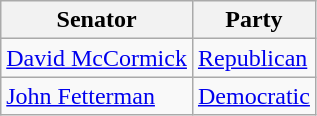<table class="wikitable">
<tr>
<th>Senator</th>
<th>Party</th>
</tr>
<tr>
<td><a href='#'>David McCormick</a></td>
<td><a href='#'>Republican</a></td>
</tr>
<tr>
<td><a href='#'>John Fetterman</a></td>
<td><a href='#'>Democratic</a></td>
</tr>
</table>
